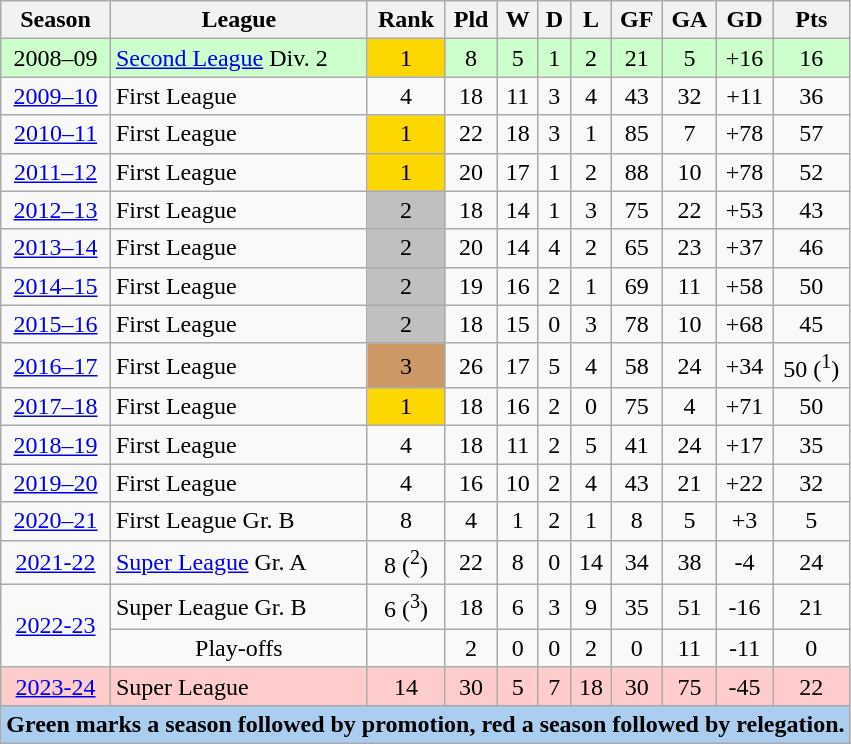<table class="wikitable">
<tr>
<th>Season</th>
<th>League</th>
<th>Rank</th>
<th>Pld</th>
<th>W</th>
<th>D</th>
<th>L</th>
<th>GF</th>
<th>GA</th>
<th>GD</th>
<th>Pts</th>
</tr>
<tr align=center bgcolor=#cfc>
<td>2008–09</td>
<td align=left><a href='#'>Second League</a> Div. 2</td>
<td bgcolor=gold>1</td>
<td>8</td>
<td>5</td>
<td>1</td>
<td>2</td>
<td>21</td>
<td>5</td>
<td>+16</td>
<td>16</td>
</tr>
<tr align=center>
<td><a href='#'>2009–10</a></td>
<td align=left>First League</td>
<td>4</td>
<td>18</td>
<td>11</td>
<td>3</td>
<td>4</td>
<td>43</td>
<td>32</td>
<td>+11</td>
<td>36</td>
</tr>
<tr align=center>
<td><a href='#'>2010–11</a></td>
<td align=left>First League</td>
<td bgcolor=gold>1</td>
<td>22</td>
<td>18</td>
<td>3</td>
<td>1</td>
<td>85</td>
<td>7</td>
<td>+78</td>
<td>57</td>
</tr>
<tr align=center>
<td><a href='#'>2011–12</a></td>
<td align=left>First League</td>
<td bgcolor=gold>1</td>
<td>20</td>
<td>17</td>
<td>1</td>
<td>2</td>
<td>88</td>
<td>10</td>
<td>+78</td>
<td>52</td>
</tr>
<tr align=center>
<td><a href='#'>2012–13</a></td>
<td align=left>First League</td>
<td bgcolor=silver>2</td>
<td>18</td>
<td>14</td>
<td>1</td>
<td>3</td>
<td>75</td>
<td>22</td>
<td>+53</td>
<td>43</td>
</tr>
<tr align=center>
<td><a href='#'>2013–14</a></td>
<td align=left>First League</td>
<td bgcolor=silver>2</td>
<td>20</td>
<td>14</td>
<td>4</td>
<td>2</td>
<td>65</td>
<td>23</td>
<td>+37</td>
<td>46</td>
</tr>
<tr align=center>
<td><a href='#'>2014–15</a></td>
<td align=left>First League</td>
<td bgcolor=silver>2</td>
<td>19</td>
<td>16</td>
<td>2</td>
<td>1</td>
<td>69</td>
<td>11</td>
<td>+58</td>
<td>50</td>
</tr>
<tr align=center>
<td><a href='#'>2015–16</a></td>
<td align=left>First League</td>
<td bgcolor=silver>2</td>
<td>18</td>
<td>15</td>
<td>0</td>
<td>3</td>
<td>78</td>
<td>10</td>
<td>+68</td>
<td>45</td>
</tr>
<tr align=center>
<td><a href='#'>2016–17</a></td>
<td align=left>First League</td>
<td bgcolor=cc9966>3</td>
<td>26</td>
<td>17</td>
<td>5</td>
<td>4</td>
<td>58</td>
<td>24</td>
<td>+34</td>
<td>50 (<sup>1</sup>)</td>
</tr>
<tr align=center>
<td><a href='#'>2017–18</a></td>
<td align=left>First League</td>
<td bgcolor=gold>1</td>
<td>18</td>
<td>16</td>
<td>2</td>
<td>0</td>
<td>75</td>
<td>4</td>
<td>+71</td>
<td>50</td>
</tr>
<tr align=center>
<td><a href='#'>2018–19</a></td>
<td align=left>First League</td>
<td>4</td>
<td>18</td>
<td>11</td>
<td>2</td>
<td>5</td>
<td>41</td>
<td>24</td>
<td>+17</td>
<td>35</td>
</tr>
<tr align=center>
<td><a href='#'>2019–20</a></td>
<td align=left>First League</td>
<td>4</td>
<td>16</td>
<td>10</td>
<td>2</td>
<td>4</td>
<td>43</td>
<td>21</td>
<td>+22</td>
<td>32</td>
</tr>
<tr align=center>
<td><a href='#'>2020–21</a></td>
<td align=left>First League Gr. B</td>
<td>8</td>
<td>4</td>
<td>1</td>
<td>2</td>
<td>1</td>
<td>8</td>
<td>5</td>
<td>+3</td>
<td>5</td>
</tr>
<tr align=center>
<td><a href='#'>2021-22</a></td>
<td align=left><a href='#'>Super League</a> Gr. A</td>
<td>8 (<sup>2</sup>)</td>
<td>22</td>
<td>8</td>
<td>0</td>
<td>14</td>
<td>34</td>
<td>38</td>
<td>-4</td>
<td>24</td>
</tr>
<tr align=center>
<td rowspan=2><a href='#'>2022-23</a></td>
<td align=left>Super League Gr. B</td>
<td>6 (<sup>3</sup>)</td>
<td>18</td>
<td>6</td>
<td>3</td>
<td>9</td>
<td>35</td>
<td>51</td>
<td>-16</td>
<td>21</td>
</tr>
<tr align=center>
<td left>Play-offs</td>
<td></td>
<td>2</td>
<td>0</td>
<td>0</td>
<td>2</td>
<td>0</td>
<td>11</td>
<td>-11</td>
<td>0</td>
</tr>
<tr align=center bgcolor=#fcc>
<td><a href='#'>2023-24</a></td>
<td align=left>Super League</td>
<td>14</td>
<td>30</td>
<td>5</td>
<td>7</td>
<td>18</td>
<td>30</td>
<td>75</td>
<td>-45</td>
<td>22</td>
</tr>
<tr bgcolor=#abcdef>
<td colspan=11 align=center><strong>Green marks a season followed by promotion, red a season followed by relegation.</strong></td>
</tr>
</table>
